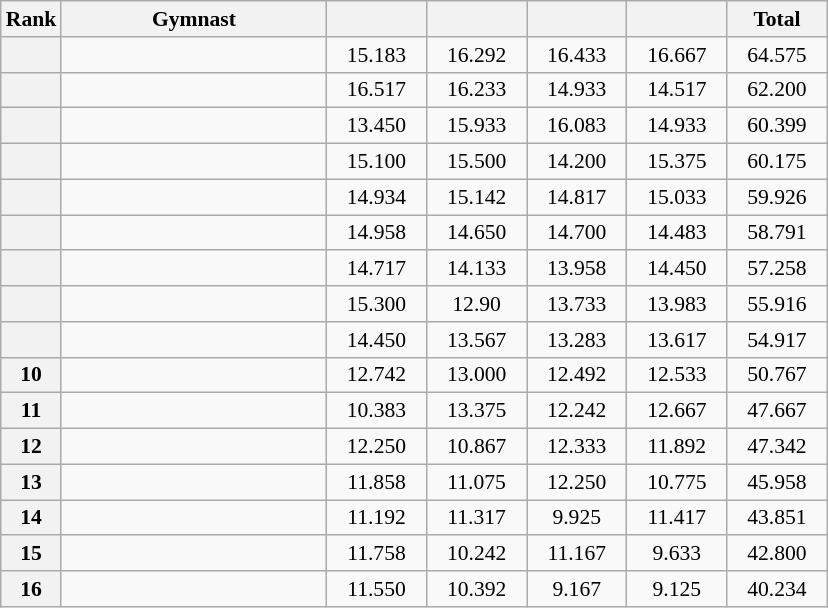<table class="wikitable sortable" style="text-align:center; font-size:90%">
<tr>
<th scope="col" style="width:20px;">Rank</th>
<th ! scope="col" style="width:170px;">Gymnast</th>
<th ! scope="col" style="width:60px;"></th>
<th ! scope="col" style="width:60px;"></th>
<th ! scope="col" style="width:60px;"></th>
<th ! scope="col" style="width:60px;"></th>
<th ! scope="col" style="width:60px;">Total</th>
</tr>
<tr>
<th scope=row></th>
<td align=left></td>
<td>15.183</td>
<td>16.292</td>
<td>16.433</td>
<td>16.667</td>
<td>64.575</td>
</tr>
<tr>
<th scope=row></th>
<td align=left></td>
<td>16.517</td>
<td>16.233</td>
<td>14.933</td>
<td>14.517</td>
<td>62.200</td>
</tr>
<tr>
<th scope=row></th>
<td align=left></td>
<td>13.450</td>
<td>15.933</td>
<td>16.083</td>
<td>14.933</td>
<td>60.399</td>
</tr>
<tr>
<th scope=row></th>
<td align=left></td>
<td>15.100</td>
<td>15.500</td>
<td>14.200</td>
<td>15.375</td>
<td>60.175</td>
</tr>
<tr>
<th scope=row></th>
<td align=left></td>
<td>14.934</td>
<td>15.142</td>
<td>14.817</td>
<td>15.033</td>
<td>59.926</td>
</tr>
<tr>
<th scope=row></th>
<td align=left></td>
<td>14.958</td>
<td>14.650</td>
<td>14.700</td>
<td>14.483</td>
<td>58.791</td>
</tr>
<tr>
<th scope=row></th>
<td align=left></td>
<td>14.717</td>
<td>14.133</td>
<td>13.958</td>
<td>14.450</td>
<td>57.258</td>
</tr>
<tr>
<th scope=row></th>
<td align=left></td>
<td>15.300</td>
<td>12.90</td>
<td>13.733</td>
<td>13.983</td>
<td>55.916</td>
</tr>
<tr>
<th scope=row></th>
<td align=left></td>
<td>14.450</td>
<td>13.567</td>
<td>13.283</td>
<td>13.617</td>
<td>54.917</td>
</tr>
<tr>
<th scope=row>10</th>
<td align=left></td>
<td>12.742</td>
<td>13.000</td>
<td>12.492</td>
<td>12.533</td>
<td>50.767</td>
</tr>
<tr>
<th scope=row>11</th>
<td align=left></td>
<td>10.383</td>
<td>13.375</td>
<td>12.242</td>
<td>12.667</td>
<td>47.667</td>
</tr>
<tr>
<th scope=row>12</th>
<td align=left></td>
<td>12.250</td>
<td>10.867</td>
<td>12.333</td>
<td>11.892</td>
<td>47.342</td>
</tr>
<tr>
<th scope=row>13</th>
<td align=left></td>
<td>11.858</td>
<td>11.075</td>
<td>12.250</td>
<td>10.775</td>
<td>45.958</td>
</tr>
<tr>
<th scope=row>14</th>
<td align=left></td>
<td>11.192</td>
<td>11.317</td>
<td>9.925</td>
<td>11.417</td>
<td>43.851</td>
</tr>
<tr>
<th scope=row>15</th>
<td align=left></td>
<td>11.758</td>
<td>10.242</td>
<td>11.167</td>
<td>9.633</td>
<td>42.800</td>
</tr>
<tr>
<th scope=row>16</th>
<td align=left></td>
<td>11.550</td>
<td>10.392</td>
<td>9.167</td>
<td>9.125</td>
<td>40.234</td>
</tr>
</table>
